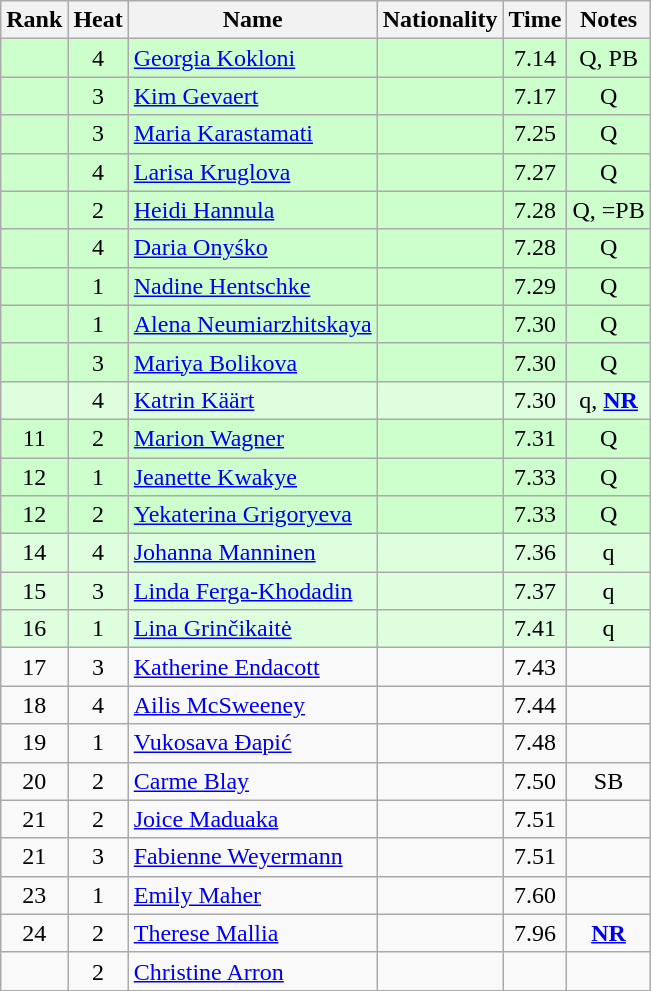<table class="wikitable sortable" style="text-align:center">
<tr>
<th>Rank</th>
<th>Heat</th>
<th>Name</th>
<th>Nationality</th>
<th>Time</th>
<th>Notes</th>
</tr>
<tr bgcolor=ccffcc>
<td></td>
<td>4</td>
<td align="left"><a href='#'>Georgia Kokloni</a></td>
<td align=left></td>
<td>7.14</td>
<td>Q, PB</td>
</tr>
<tr bgcolor=ccffcc>
<td></td>
<td>3</td>
<td align="left"><a href='#'>Kim Gevaert</a></td>
<td align=left></td>
<td>7.17</td>
<td>Q</td>
</tr>
<tr bgcolor=ccffcc>
<td></td>
<td>3</td>
<td align="left"><a href='#'>Maria Karastamati</a></td>
<td align=left></td>
<td>7.25</td>
<td>Q</td>
</tr>
<tr bgcolor=ccffcc>
<td></td>
<td>4</td>
<td align="left"><a href='#'>Larisa Kruglova</a></td>
<td align=left></td>
<td>7.27</td>
<td>Q</td>
</tr>
<tr bgcolor=ccffcc>
<td></td>
<td>2</td>
<td align="left"><a href='#'>Heidi Hannula</a></td>
<td align=left></td>
<td>7.28</td>
<td>Q, =PB</td>
</tr>
<tr bgcolor=ccffcc>
<td></td>
<td>4</td>
<td align="left"><a href='#'>Daria Onyśko</a></td>
<td align=left></td>
<td>7.28</td>
<td>Q</td>
</tr>
<tr bgcolor=ccffcc>
<td></td>
<td>1</td>
<td align="left"><a href='#'>Nadine Hentschke</a></td>
<td align=left></td>
<td>7.29</td>
<td>Q</td>
</tr>
<tr bgcolor=ccffcc>
<td></td>
<td>1</td>
<td align="left"><a href='#'>Alena Neumiarzhitskaya</a></td>
<td align=left></td>
<td>7.30</td>
<td>Q</td>
</tr>
<tr bgcolor=ccffcc>
<td></td>
<td>3</td>
<td align="left"><a href='#'>Mariya Bolikova</a></td>
<td align=left></td>
<td>7.30</td>
<td>Q</td>
</tr>
<tr bgcolor=ddffdd>
<td></td>
<td>4</td>
<td align="left"><a href='#'>Katrin Käärt</a></td>
<td align=left></td>
<td>7.30</td>
<td>q, <strong><a href='#'>NR</a></strong></td>
</tr>
<tr bgcolor=ccffcc>
<td>11</td>
<td>2</td>
<td align="left"><a href='#'>Marion Wagner</a></td>
<td align=left></td>
<td>7.31</td>
<td>Q</td>
</tr>
<tr bgcolor=ccffcc>
<td>12</td>
<td>1</td>
<td align="left"><a href='#'>Jeanette Kwakye</a></td>
<td align=left></td>
<td>7.33</td>
<td>Q</td>
</tr>
<tr bgcolor=ccffcc>
<td>12</td>
<td>2</td>
<td align="left"><a href='#'>Yekaterina Grigoryeva</a></td>
<td align=left></td>
<td>7.33</td>
<td>Q</td>
</tr>
<tr bgcolor=ddffdd>
<td>14</td>
<td>4</td>
<td align="left"><a href='#'>Johanna Manninen</a></td>
<td align=left></td>
<td>7.36</td>
<td>q</td>
</tr>
<tr bgcolor=ddffdd>
<td>15</td>
<td>3</td>
<td align="left"><a href='#'>Linda Ferga-Khodadin</a></td>
<td align=left></td>
<td>7.37</td>
<td>q</td>
</tr>
<tr bgcolor=ddffdd>
<td>16</td>
<td>1</td>
<td align="left"><a href='#'>Lina Grinčikaitė</a></td>
<td align=left></td>
<td>7.41</td>
<td>q</td>
</tr>
<tr>
<td>17</td>
<td>3</td>
<td align="left"><a href='#'>Katherine Endacott</a></td>
<td align=left></td>
<td>7.43</td>
<td></td>
</tr>
<tr>
<td>18</td>
<td>4</td>
<td align="left"><a href='#'>Ailis McSweeney</a></td>
<td align=left></td>
<td>7.44</td>
<td></td>
</tr>
<tr>
<td>19</td>
<td>1</td>
<td align="left"><a href='#'>Vukosava Đapić</a></td>
<td align=left></td>
<td>7.48</td>
<td></td>
</tr>
<tr>
<td>20</td>
<td>2</td>
<td align="left"><a href='#'>Carme Blay</a></td>
<td align=left></td>
<td>7.50</td>
<td>SB</td>
</tr>
<tr>
<td>21</td>
<td>2</td>
<td align="left"><a href='#'>Joice Maduaka</a></td>
<td align=left></td>
<td>7.51</td>
<td></td>
</tr>
<tr>
<td>21</td>
<td>3</td>
<td align="left"><a href='#'>Fabienne Weyermann</a></td>
<td align=left></td>
<td>7.51</td>
<td></td>
</tr>
<tr>
<td>23</td>
<td>1</td>
<td align="left"><a href='#'>Emily Maher</a></td>
<td align=left></td>
<td>7.60</td>
<td></td>
</tr>
<tr>
<td>24</td>
<td>2</td>
<td align="left"><a href='#'>Therese Mallia</a></td>
<td align=left></td>
<td>7.96</td>
<td><strong><a href='#'>NR</a></strong></td>
</tr>
<tr>
<td></td>
<td>2</td>
<td align="left"><a href='#'>Christine Arron</a></td>
<td align=left></td>
<td></td>
<td></td>
</tr>
</table>
